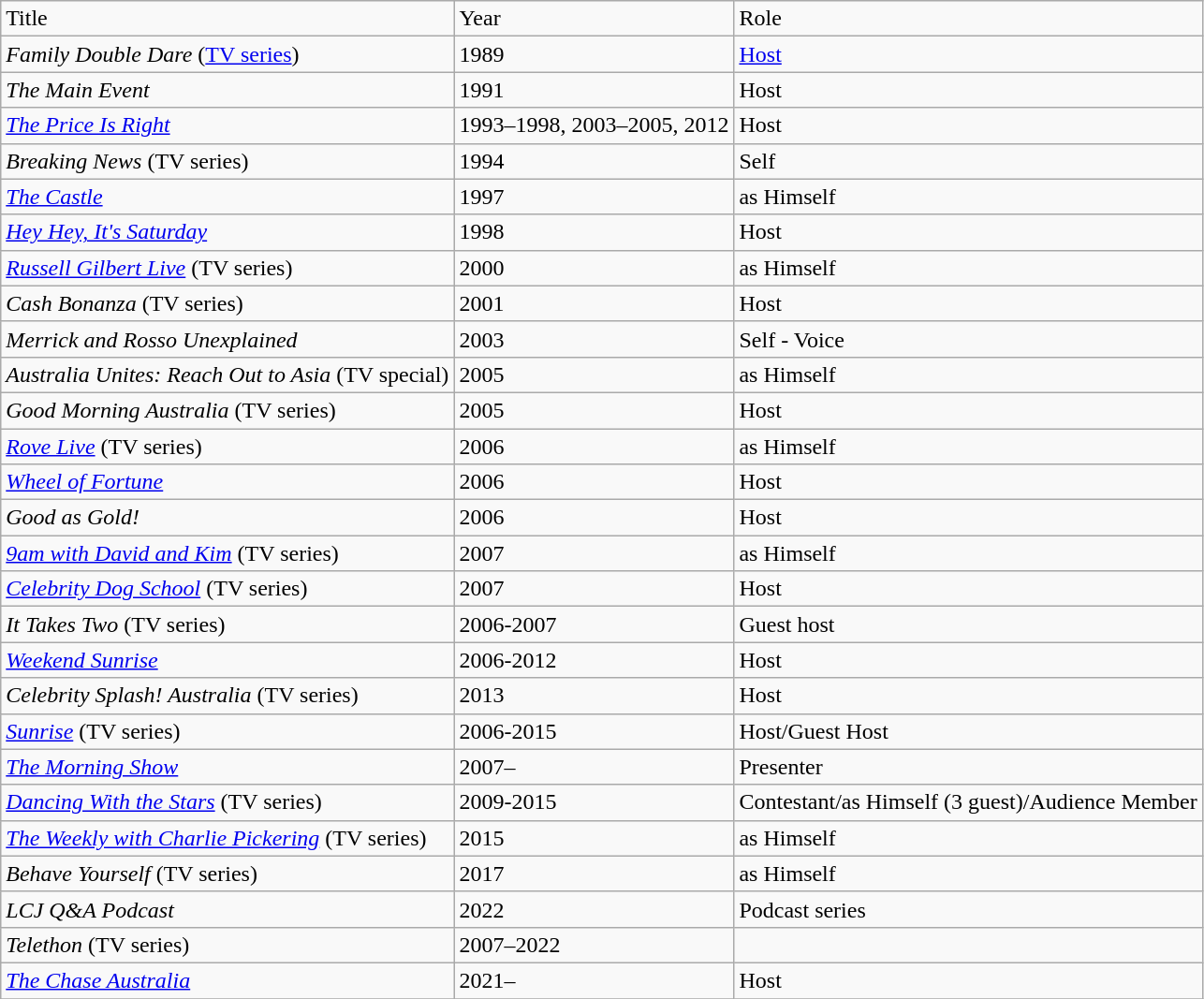<table class="wikitable">
<tr>
<td>Title</td>
<td>Year</td>
<td>Role</td>
</tr>
<tr>
<td><em>Family Double Dare</em> (<a href='#'>TV series</a>)</td>
<td>1989</td>
<td><a href='#'>Host</a></td>
</tr>
<tr>
<td><em>The Main Event</em></td>
<td>1991</td>
<td>Host</td>
</tr>
<tr>
<td><em><a href='#'>The Price Is Right</a></em></td>
<td>1993–1998, 2003–2005, 2012</td>
<td>Host</td>
</tr>
<tr>
<td><em>Breaking News</em> (TV series)</td>
<td>1994</td>
<td>Self</td>
</tr>
<tr>
<td><em><a href='#'>The Castle</a></em></td>
<td>1997</td>
<td>as Himself</td>
</tr>
<tr>
<td><em><a href='#'>Hey Hey, It's Saturday</a></em></td>
<td>1998</td>
<td>Host</td>
</tr>
<tr>
<td><em><a href='#'>Russell Gilbert Live</a></em> (TV series)</td>
<td>2000</td>
<td>as Himself</td>
</tr>
<tr>
<td><em>Cash Bonanza</em> (TV series)</td>
<td>2001</td>
<td>Host</td>
</tr>
<tr>
<td><em>Merrick and Rosso Unexplained</em></td>
<td>2003</td>
<td>Self - Voice</td>
</tr>
<tr>
<td><em>Australia Unites: Reach Out to Asia</em> (TV special)</td>
<td>2005</td>
<td>as Himself</td>
</tr>
<tr>
<td><em>Good Morning Australia</em> (TV series)</td>
<td>2005</td>
<td>Host</td>
</tr>
<tr>
<td><em><a href='#'>Rove Live</a></em> (TV series)</td>
<td>2006</td>
<td>as Himself</td>
</tr>
<tr>
<td><em><a href='#'>Wheel of Fortune</a></em></td>
<td>2006</td>
<td>Host</td>
</tr>
<tr>
<td><em>Good as Gold!</em></td>
<td>2006</td>
<td>Host</td>
</tr>
<tr>
<td><em><a href='#'>9am with David and Kim</a></em> (TV series)</td>
<td>2007</td>
<td>as Himself</td>
</tr>
<tr>
<td><em><a href='#'>Celebrity Dog School</a></em> (TV series)</td>
<td>2007</td>
<td>Host</td>
</tr>
<tr>
<td><em>It Takes Two</em> (TV series)</td>
<td>2006-2007</td>
<td>Guest host</td>
</tr>
<tr>
<td><em><a href='#'>Weekend Sunrise</a></em></td>
<td>2006-2012</td>
<td>Host</td>
</tr>
<tr>
<td><em>Celebrity Splash! Australia</em> (TV series)</td>
<td>2013</td>
<td>Host</td>
</tr>
<tr>
<td><em><a href='#'>Sunrise</a></em> (TV series)</td>
<td>2006-2015</td>
<td>Host/Guest Host</td>
</tr>
<tr>
<td><em><a href='#'>The Morning Show</a></em></td>
<td>2007–</td>
<td>Presenter</td>
</tr>
<tr>
<td><em><a href='#'>Dancing With the Stars</a></em> (TV series)</td>
<td>2009-2015</td>
<td>Contestant/as Himself  (3 guest)/Audience Member</td>
</tr>
<tr>
<td><em><a href='#'>The Weekly with Charlie Pickering</a></em> (TV series)</td>
<td>2015</td>
<td>as Himself</td>
</tr>
<tr>
<td><em>Behave Yourself</em> (TV series)</td>
<td>2017</td>
<td>as Himself</td>
</tr>
<tr>
<td><em>LCJ Q&A Podcast</em></td>
<td>2022</td>
<td>Podcast series</td>
</tr>
<tr>
<td><em>Telethon</em> (TV series)</td>
<td>2007–2022</td>
</tr>
<tr>
<td><em><a href='#'>The Chase Australia</a></em></td>
<td>2021–</td>
<td>Host</td>
</tr>
<tr>
</tr>
</table>
